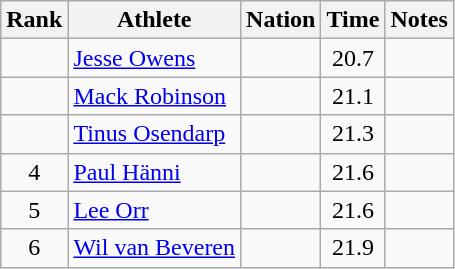<table class="wikitable sortable" style="text-align:center">
<tr>
<th>Rank</th>
<th>Athlete</th>
<th>Nation</th>
<th>Time</th>
<th>Notes</th>
</tr>
<tr>
<td></td>
<td align=left><a href='#'>Jesse Owens</a></td>
<td align=left></td>
<td>20.7</td>
<td></td>
</tr>
<tr>
<td></td>
<td align=left><a href='#'>Mack Robinson</a></td>
<td align=left></td>
<td>21.1</td>
<td></td>
</tr>
<tr>
<td></td>
<td align=left><a href='#'>Tinus Osendarp</a></td>
<td align=left></td>
<td>21.3</td>
<td></td>
</tr>
<tr>
<td>4</td>
<td align=left><a href='#'>Paul Hänni</a></td>
<td align=left></td>
<td>21.6</td>
<td></td>
</tr>
<tr>
<td>5</td>
<td align=left><a href='#'>Lee Orr</a></td>
<td align=left></td>
<td>21.6</td>
<td></td>
</tr>
<tr>
<td>6</td>
<td align=left><a href='#'>Wil van Beveren</a></td>
<td align=left></td>
<td>21.9</td>
<td></td>
</tr>
</table>
